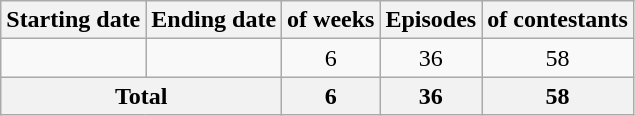<table class="wikitable nowrap" style="text-align:center;">
<tr>
<th>Starting date</th>
<th>Ending date</th>
<th> of weeks</th>
<th>Episodes</th>
<th> of contestants</th>
</tr>
<tr>
<td></td>
<td></td>
<td>6</td>
<td>36</td>
<td>58</td>
</tr>
<tr>
<th colspan="2">Total</th>
<th>6</th>
<th>36</th>
<th>58</th>
</tr>
</table>
